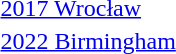<table>
<tr>
<td><a href='#'>2017 Wrocław</a></td>
<td></td>
<td></td>
<td></td>
</tr>
<tr>
<td><a href='#'>2022 Birmingham</a></td>
<td></td>
<td></td>
<td></td>
</tr>
</table>
